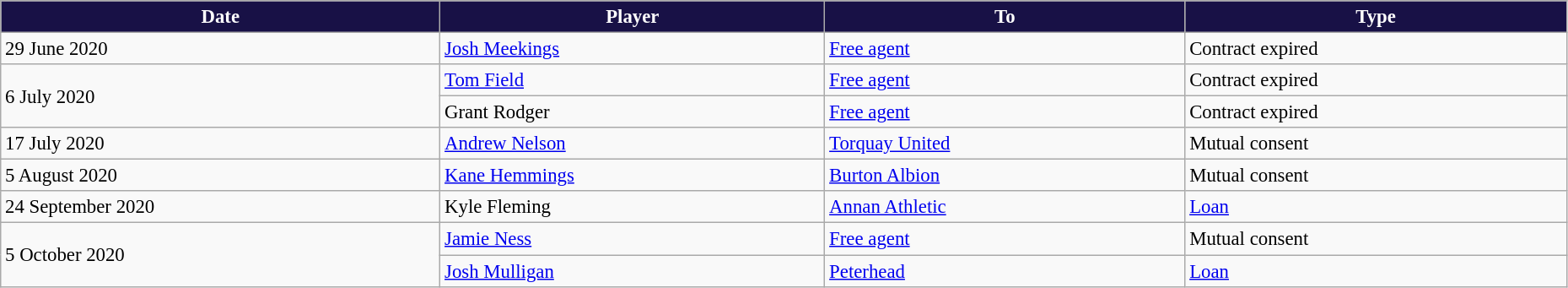<table class="wikitable" style="text-align:left; font-size:95%;width:98%;">
<tr>
<th style="background:#181146; color:white;">Date</th>
<th style="background:#181146; color:white;">Player</th>
<th style="background:#181146; color:white;">To</th>
<th style="background:#181146; color:white;">Type</th>
</tr>
<tr>
<td>29 June 2020</td>
<td> <a href='#'>Josh Meekings</a></td>
<td><a href='#'>Free agent</a></td>
<td>Contract expired</td>
</tr>
<tr>
<td rowspan="2">6 July 2020</td>
<td> <a href='#'>Tom Field</a></td>
<td><a href='#'>Free agent</a></td>
<td>Contract expired</td>
</tr>
<tr>
<td> Grant Rodger</td>
<td><a href='#'>Free agent</a></td>
<td>Contract expired</td>
</tr>
<tr>
<td>17 July 2020</td>
<td> <a href='#'>Andrew Nelson</a></td>
<td> <a href='#'>Torquay United</a></td>
<td>Mutual consent</td>
</tr>
<tr>
<td>5 August 2020</td>
<td> <a href='#'>Kane Hemmings</a></td>
<td> <a href='#'>Burton Albion</a></td>
<td>Mutual consent</td>
</tr>
<tr>
<td>24 September 2020</td>
<td> Kyle Fleming</td>
<td> <a href='#'>Annan Athletic</a></td>
<td><a href='#'>Loan</a></td>
</tr>
<tr>
<td rowspan="2">5 October 2020</td>
<td> <a href='#'>Jamie Ness</a></td>
<td><a href='#'>Free agent</a></td>
<td>Mutual consent</td>
</tr>
<tr>
<td> <a href='#'>Josh Mulligan</a></td>
<td> <a href='#'>Peterhead</a></td>
<td><a href='#'>Loan</a></td>
</tr>
</table>
